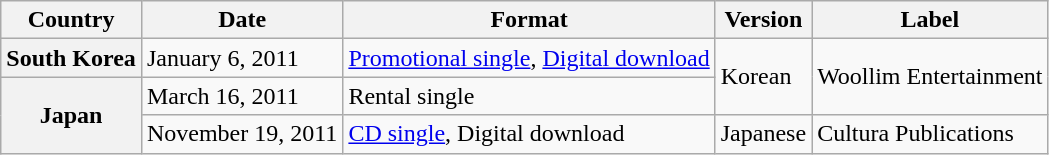<table class="wikitable plainrowheaders">
<tr>
<th scope="col">Country</th>
<th scope="col">Date</th>
<th scope="col">Format</th>
<th scope="col">Version</th>
<th scope="col">Label</th>
</tr>
<tr>
<th scope="row">South Korea</th>
<td>January 6, 2011</td>
<td><a href='#'>Promotional single</a>, <a href='#'>Digital download</a></td>
<td rowspan="2">Korean</td>
<td rowspan="2">Woollim Entertainment</td>
</tr>
<tr>
<th scope="row" rowspan="2">Japan</th>
<td>March 16, 2011</td>
<td>Rental single</td>
</tr>
<tr>
<td>November 19, 2011</td>
<td><a href='#'>CD single</a>, Digital download</td>
<td>Japanese</td>
<td>Cultura Publications</td>
</tr>
</table>
